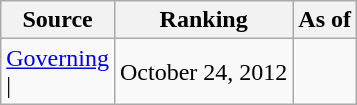<table class="wikitable" style="text-align:center">
<tr>
<th>Source</th>
<th>Ranking</th>
<th>As of</th>
</tr>
<tr>
<td align=left><a href='#'>Governing</a><br>| </td>
<td>October 24, 2012</td>
</tr>
</table>
